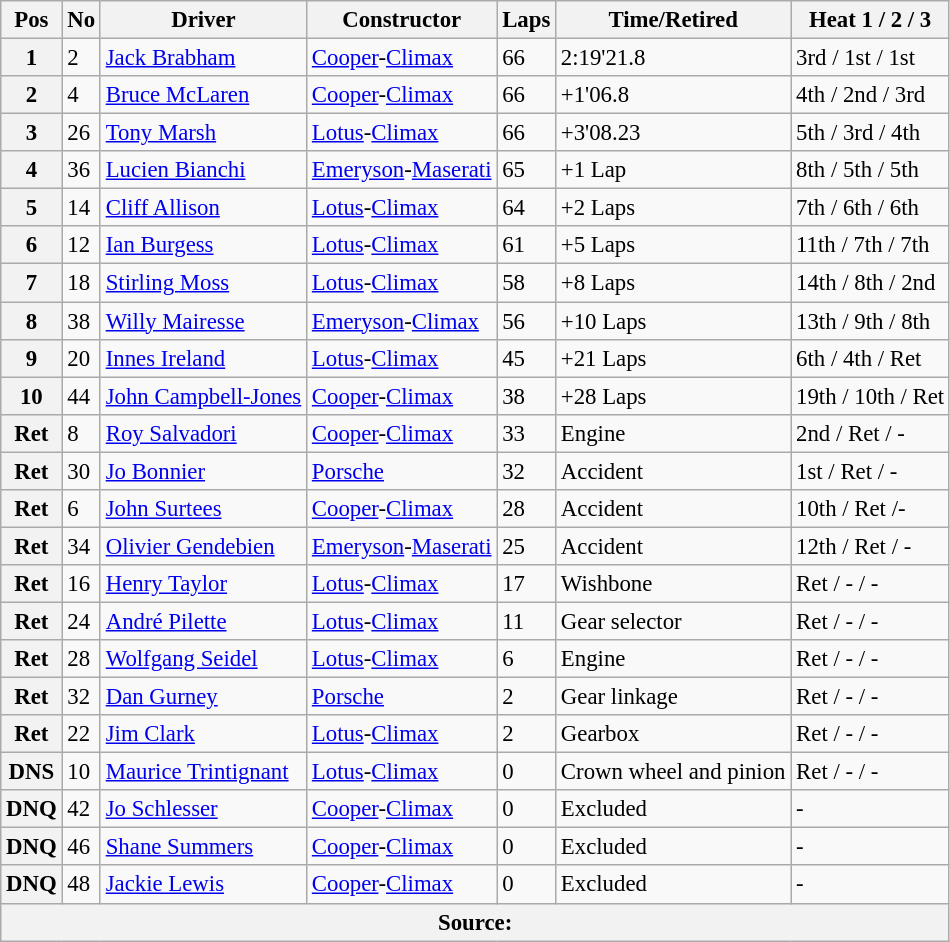<table class="wikitable" style="font-size: 95%">
<tr>
<th>Pos</th>
<th>No</th>
<th>Driver</th>
<th>Constructor</th>
<th>Laps</th>
<th>Time/Retired</th>
<th>Heat 1 / 2 / 3</th>
</tr>
<tr>
<th>1</th>
<td>2</td>
<td> <a href='#'>Jack Brabham</a></td>
<td><a href='#'>Cooper</a>-<a href='#'>Climax</a></td>
<td>66</td>
<td>2:19'21.8</td>
<td>3rd / 1st / 1st</td>
</tr>
<tr>
<th>2</th>
<td>4</td>
<td> <a href='#'>Bruce McLaren</a></td>
<td><a href='#'>Cooper</a>-<a href='#'>Climax</a></td>
<td>66</td>
<td>+1'06.8</td>
<td>4th / 2nd / 3rd</td>
</tr>
<tr>
<th>3</th>
<td>26</td>
<td> <a href='#'>Tony Marsh</a></td>
<td><a href='#'>Lotus</a>-<a href='#'>Climax</a></td>
<td>66</td>
<td>+3'08.23</td>
<td>5th / 3rd / 4th</td>
</tr>
<tr>
<th>4</th>
<td>36</td>
<td> <a href='#'>Lucien Bianchi</a></td>
<td><a href='#'>Emeryson</a>-<a href='#'>Maserati</a></td>
<td>65</td>
<td>+1 Lap</td>
<td>8th / 5th / 5th</td>
</tr>
<tr>
<th>5</th>
<td>14</td>
<td> <a href='#'>Cliff Allison</a></td>
<td><a href='#'>Lotus</a>-<a href='#'>Climax</a></td>
<td>64</td>
<td>+2 Laps</td>
<td>7th / 6th / 6th</td>
</tr>
<tr>
<th>6</th>
<td>12</td>
<td> <a href='#'>Ian Burgess</a></td>
<td><a href='#'>Lotus</a>-<a href='#'>Climax</a></td>
<td>61</td>
<td>+5 Laps</td>
<td>11th / 7th / 7th</td>
</tr>
<tr>
<th>7</th>
<td>18</td>
<td> <a href='#'>Stirling Moss</a></td>
<td><a href='#'>Lotus</a>-<a href='#'>Climax</a></td>
<td>58</td>
<td>+8 Laps</td>
<td>14th / 8th / 2nd</td>
</tr>
<tr>
<th>8</th>
<td>38</td>
<td> <a href='#'>Willy Mairesse</a></td>
<td><a href='#'>Emeryson</a>-<a href='#'>Climax</a></td>
<td>56</td>
<td>+10 Laps</td>
<td>13th / 9th / 8th</td>
</tr>
<tr>
<th>9</th>
<td>20</td>
<td> <a href='#'>Innes Ireland</a></td>
<td><a href='#'>Lotus</a>-<a href='#'>Climax</a></td>
<td>45</td>
<td>+21 Laps</td>
<td>6th / 4th / Ret</td>
</tr>
<tr>
<th>10</th>
<td>44</td>
<td> <a href='#'>John Campbell-Jones</a></td>
<td><a href='#'>Cooper</a>-<a href='#'>Climax</a></td>
<td>38</td>
<td>+28 Laps</td>
<td>19th / 10th / Ret</td>
</tr>
<tr>
<th>Ret</th>
<td>8</td>
<td> <a href='#'>Roy Salvadori</a></td>
<td><a href='#'>Cooper</a>-<a href='#'>Climax</a></td>
<td>33</td>
<td>Engine</td>
<td>2nd / Ret / -</td>
</tr>
<tr>
<th>Ret</th>
<td>30</td>
<td> <a href='#'>Jo Bonnier</a></td>
<td><a href='#'>Porsche</a></td>
<td>32</td>
<td>Accident</td>
<td>1st / Ret / -</td>
</tr>
<tr>
<th>Ret</th>
<td>6</td>
<td> <a href='#'>John Surtees</a></td>
<td><a href='#'>Cooper</a>-<a href='#'>Climax</a></td>
<td>28</td>
<td>Accident</td>
<td>10th / Ret /-</td>
</tr>
<tr>
<th>Ret</th>
<td>34</td>
<td> <a href='#'>Olivier Gendebien</a></td>
<td><a href='#'>Emeryson</a>-<a href='#'>Maserati</a></td>
<td>25</td>
<td>Accident</td>
<td>12th / Ret / -</td>
</tr>
<tr>
<th>Ret</th>
<td>16</td>
<td> <a href='#'>Henry Taylor</a></td>
<td><a href='#'>Lotus</a>-<a href='#'>Climax</a></td>
<td>17</td>
<td>Wishbone</td>
<td>Ret / - / -</td>
</tr>
<tr>
<th>Ret</th>
<td>24</td>
<td> <a href='#'>André Pilette</a></td>
<td><a href='#'>Lotus</a>-<a href='#'>Climax</a></td>
<td>11</td>
<td>Gear selector</td>
<td>Ret / - / -</td>
</tr>
<tr>
<th>Ret</th>
<td>28</td>
<td> <a href='#'>Wolfgang Seidel</a></td>
<td><a href='#'>Lotus</a>-<a href='#'>Climax</a></td>
<td>6</td>
<td>Engine</td>
<td>Ret / - / -</td>
</tr>
<tr>
<th>Ret</th>
<td>32</td>
<td> <a href='#'>Dan Gurney</a></td>
<td><a href='#'>Porsche</a></td>
<td>2</td>
<td>Gear linkage</td>
<td>Ret / - / -</td>
</tr>
<tr>
<th>Ret</th>
<td>22</td>
<td> <a href='#'>Jim Clark</a></td>
<td><a href='#'>Lotus</a>-<a href='#'>Climax</a></td>
<td>2</td>
<td>Gearbox</td>
<td>Ret / - / -</td>
</tr>
<tr>
<th>DNS</th>
<td>10</td>
<td> <a href='#'>Maurice Trintignant</a></td>
<td><a href='#'>Lotus</a>-<a href='#'>Climax</a></td>
<td>0</td>
<td>Crown wheel and pinion</td>
<td>Ret / - / -</td>
</tr>
<tr>
<th>DNQ</th>
<td>42</td>
<td> <a href='#'>Jo Schlesser</a></td>
<td><a href='#'>Cooper</a>-<a href='#'>Climax</a></td>
<td>0</td>
<td>Excluded</td>
<td>-</td>
</tr>
<tr>
<th>DNQ</th>
<td>46</td>
<td> <a href='#'>Shane Summers</a></td>
<td><a href='#'>Cooper</a>-<a href='#'>Climax</a></td>
<td>0</td>
<td>Excluded</td>
<td>-</td>
</tr>
<tr>
<th>DNQ</th>
<td>48</td>
<td> <a href='#'>Jackie Lewis</a></td>
<td><a href='#'>Cooper</a>-<a href='#'>Climax</a></td>
<td>0</td>
<td>Excluded</td>
<td>-</td>
</tr>
<tr>
<th colspan=8>Source:</th>
</tr>
</table>
